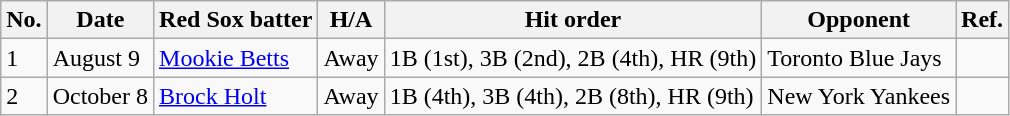<table class="wikitable">
<tr>
<th>No.</th>
<th>Date</th>
<th>Red Sox batter</th>
<th>H/A</th>
<th>Hit order</th>
<th>Opponent</th>
<th>Ref.</th>
</tr>
<tr>
<td>1</td>
<td>August 9</td>
<td><a href='#'>Mookie Betts</a></td>
<td>Away</td>
<td>1B (1st), 3B (2nd), 2B (4th), HR (9th)</td>
<td>Toronto Blue Jays</td>
<td></td>
</tr>
<tr>
<td>2</td>
<td>October 8</td>
<td><a href='#'>Brock Holt</a></td>
<td>Away</td>
<td>1B (4th), 3B (4th), 2B (8th), HR (9th)</td>
<td>New York Yankees</td>
<td></td>
</tr>
</table>
